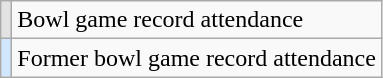<table class="wikitable">
<tr>
<td style="text-align:center; background:#e3e3e3;"></td>
<td>Bowl game record attendance</td>
</tr>
<tr>
<td style="text-align:center; background:#d0e7ff;"></td>
<td>Former bowl game record attendance</td>
</tr>
</table>
